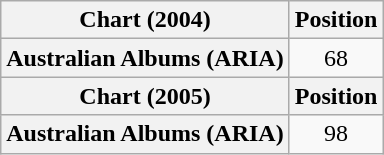<table class="wikitable plainrowheaders" style="text-align:center">
<tr>
<th scope="col">Chart (2004)</th>
<th scope="col">Position</th>
</tr>
<tr>
<th scope="row">Australian Albums (ARIA)</th>
<td>68</td>
</tr>
<tr>
<th scope="col">Chart (2005)</th>
<th scope="col">Position</th>
</tr>
<tr>
<th scope="row">Australian Albums (ARIA)</th>
<td>98</td>
</tr>
</table>
